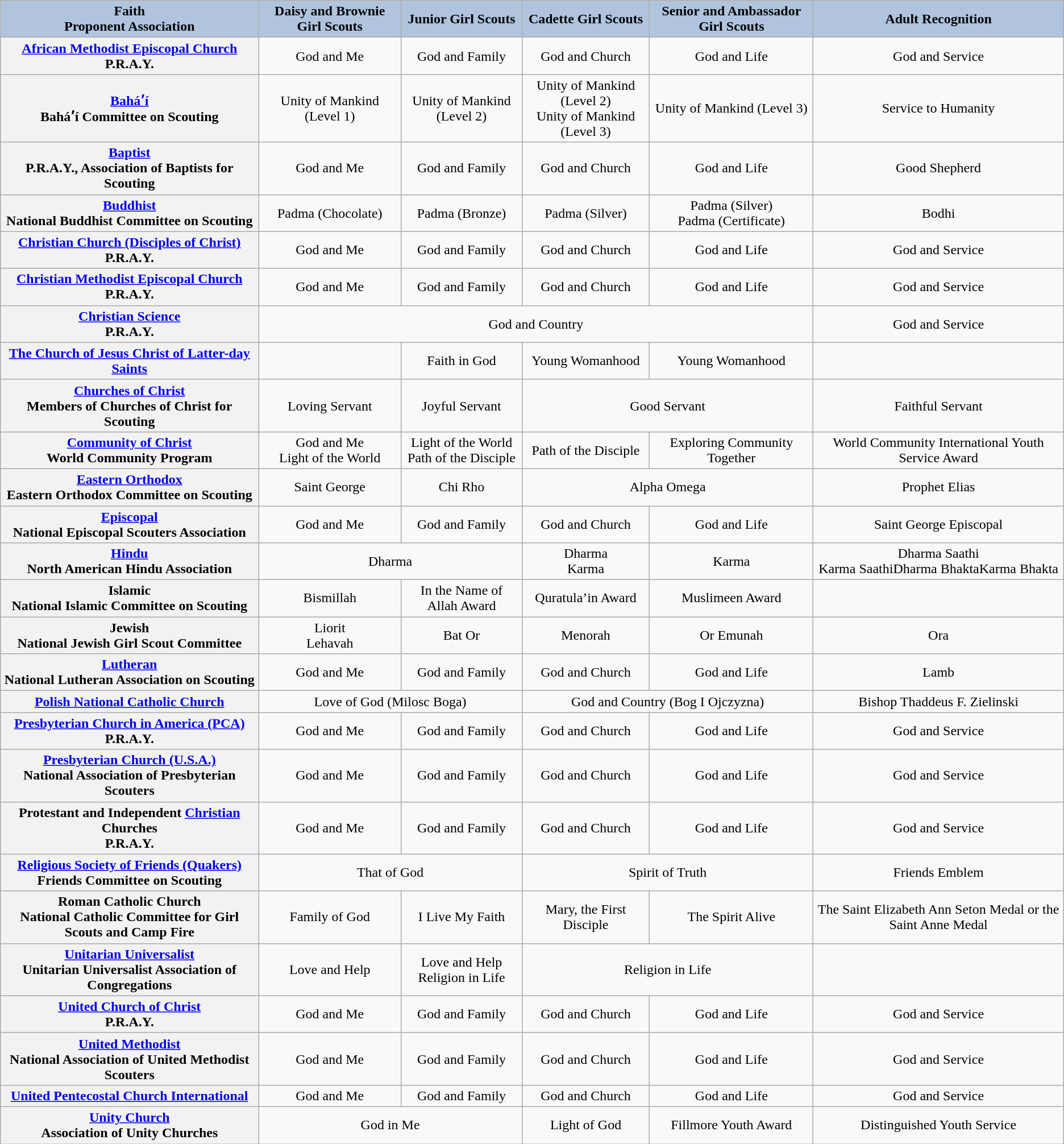<table class="wikitable plainrowheaders" style="text-align: center; vertical-align: top;">
<tr>
<th style="background: lightsteelblue;">Faith<br>Proponent Association</th>
<th style="background: lightsteelblue;">Daisy and Brownie Girl Scouts</th>
<th style="background: lightsteelblue;">Junior Girl Scouts</th>
<th style="background: lightsteelblue;">Cadette Girl Scouts</th>
<th style="background: lightsteelblue;">Senior and Ambassador Girl Scouts</th>
<th style="background: lightsteelblue;">Adult Recognition</th>
</tr>
<tr>
<th scope="row"><strong><a href='#'>African Methodist Episcopal Church</a></strong><br>P.R.A.Y.</th>
<td>God and Me</td>
<td>God and Family</td>
<td>God and Church</td>
<td>God and Life</td>
<td>God and Service</td>
</tr>
<tr>
<th scope="row"><strong><a href='#'>Baháʼí</a></strong><br>Baháʼí Committee on Scouting</th>
<td>Unity of Mankind (Level 1)</td>
<td>Unity of Mankind (Level 2)</td>
<td>Unity of Mankind (Level 2)<br>Unity of Mankind (Level 3)</td>
<td>Unity of Mankind (Level 3)</td>
<td>Service to Humanity</td>
</tr>
<tr>
<th scope="row"><strong><a href='#'>Baptist</a></strong><br>P.R.A.Y., Association of Baptists for Scouting</th>
<td>God and Me</td>
<td>God and Family</td>
<td>God and Church</td>
<td>God and Life</td>
<td>Good Shepherd</td>
</tr>
<tr>
<th scope="row"><strong><a href='#'>Buddhist</a></strong><br>National Buddhist Committee on Scouting</th>
<td>Padma (Chocolate)</td>
<td>Padma (Bronze)</td>
<td>Padma (Silver)</td>
<td>Padma (Silver)<br>Padma (Certificate)</td>
<td>Bodhi</td>
</tr>
<tr>
<th scope="row"><strong><a href='#'>Christian Church (Disciples of Christ)</a></strong><br>P.R.A.Y.</th>
<td>God and Me</td>
<td>God and Family</td>
<td>God and Church</td>
<td>God and Life</td>
<td>God and Service</td>
</tr>
<tr>
<th scope="row"><strong><a href='#'>Christian Methodist Episcopal Church</a></strong><br>P.R.A.Y.</th>
<td>God and Me</td>
<td>God and Family</td>
<td>God and Church</td>
<td>God and Life</td>
<td>God and Service</td>
</tr>
<tr>
<th scope="row"><strong><a href='#'>Christian Science</a></strong><br>P.R.A.Y.</th>
<td colspan="4">God and Country</td>
<td>God and Service</td>
</tr>
<tr>
<th scope="row"><strong><a href='#'>The Church of Jesus Christ of Latter-day Saints</a></strong></th>
<td></td>
<td>Faith in God</td>
<td>Young Womanhood</td>
<td>Young Womanhood</td>
<td></td>
</tr>
<tr>
<th scope="row"><strong><a href='#'>Churches of Christ</a></strong><br>Members of Churches of Christ for Scouting</th>
<td>Loving Servant</td>
<td>Joyful Servant</td>
<td colspan="2">Good Servant</td>
<td>Faithful Servant</td>
</tr>
<tr>
<th scope="row"><strong><a href='#'>Community of Christ</a></strong><br>World Community Program</th>
<td>God and Me<br>Light of the World</td>
<td>Light of the World<br>Path of the Disciple</td>
<td>Path of the Disciple</td>
<td>Exploring Community Together</td>
<td>World Community International Youth Service Award</td>
</tr>
<tr>
<th scope="row"><strong><a href='#'>Eastern Orthodox</a></strong><br>Eastern Orthodox Committee on Scouting</th>
<td>Saint George</td>
<td>Chi Rho</td>
<td colspan="2">Alpha Omega</td>
<td>Prophet Elias</td>
</tr>
<tr>
<th scope="row"><strong><a href='#'>Episcopal</a></strong><br>National Episcopal Scouters Association</th>
<td>God and Me</td>
<td>God and Family</td>
<td>God and Church</td>
<td>God and Life</td>
<td>Saint George Episcopal</td>
</tr>
<tr>
<th scope="row"><strong><a href='#'>Hindu</a></strong><br>North American Hindu Association</th>
<td colspan="2">Dharma</td>
<td>Dharma<br>Karma</td>
<td>Karma</td>
<td>Dharma Saathi<br>Karma SaathiDharma BhaktaKarma Bhakta</td>
</tr>
<tr>
<th scope="row"><strong>Islamic</strong><br>National Islamic Committee on Scouting</th>
<td>Bismillah</td>
<td>In the Name of Allah Award</td>
<td>Quratula’in Award</td>
<td>Muslimeen Award</td>
<td></td>
</tr>
<tr>
<th scope="row"><strong>Jewish</strong><br>National Jewish Girl Scout Committee</th>
<td>Liorit<br>Lehavah</td>
<td>Bat Or</td>
<td>Menorah</td>
<td>Or Emunah</td>
<td>Ora</td>
</tr>
<tr>
<th scope="row"><strong><a href='#'>Lutheran</a></strong><br>National Lutheran Association on Scouting</th>
<td>God and Me</td>
<td>God and Family</td>
<td>God and Church</td>
<td>God and Life</td>
<td>Lamb</td>
</tr>
<tr>
<th scope="row"><strong><a href='#'>Polish National Catholic Church</a></strong></th>
<td colspan="2">Love of God (Milosc Boga)</td>
<td colspan="2">God and Country (Bog I Ojczyzna)</td>
<td>Bishop Thaddeus F. Zielinski</td>
</tr>
<tr>
<th scope="row"><strong><a href='#'>Presbyterian Church in America (PCA)</a></strong><br>P.R.A.Y.</th>
<td>God and Me</td>
<td>God and Family</td>
<td>God and Church</td>
<td>God and Life</td>
<td>God and Service</td>
</tr>
<tr>
<th scope="row"><strong><a href='#'>Presbyterian Church (U.S.A.)</a></strong><br>National Association of Presbyterian Scouters</th>
<td>God and Me</td>
<td>God and Family</td>
<td>God and Church</td>
<td>God and Life</td>
<td>God and Service</td>
</tr>
<tr>
<th scope="row"><strong>Protestant and Independent <a href='#'>Christian</a> Churches</strong><br>P.R.A.Y.</th>
<td>God and Me</td>
<td>God and Family</td>
<td>God and Church</td>
<td>God and Life</td>
<td>God and Service</td>
</tr>
<tr>
<th scope="row"><strong><a href='#'>Religious Society of Friends (Quakers)</a></strong><br>Friends Committee on Scouting</th>
<td colspan="2">That of God</td>
<td colspan="2">Spirit of Truth</td>
<td>Friends Emblem</td>
</tr>
<tr>
<th scope="row"><strong>Roman Catholic Church</strong><br>National Catholic Committee for Girl Scouts and Camp Fire</th>
<td>Family of God</td>
<td>I Live My Faith</td>
<td>Mary, the First Disciple</td>
<td>The Spirit Alive</td>
<td>The Saint Elizabeth Ann Seton Medal or the Saint Anne Medal</td>
</tr>
<tr>
<th scope="row"><strong><a href='#'>Unitarian Universalist</a></strong><br>Unitarian Universalist Association of Congregations</th>
<td>Love and Help</td>
<td>Love and Help<br>Religion in Life</td>
<td colspan="2">Religion in Life</td>
<td></td>
</tr>
<tr>
<th scope="row"><strong><a href='#'>United Church of Christ</a></strong><br>P.R.A.Y.</th>
<td>God and Me</td>
<td>God and Family</td>
<td>God and Church</td>
<td>God and Life</td>
<td>God and Service</td>
</tr>
<tr>
<th scope="row"><strong><a href='#'>United Methodist</a></strong><br>National Association of United Methodist Scouters</th>
<td>God and Me</td>
<td>God and Family</td>
<td>God and Church</td>
<td>God and Life</td>
<td>God and Service</td>
</tr>
<tr>
<th scope="row"><strong><a href='#'>United Pentecostal Church International</a></strong></th>
<td>God and Me</td>
<td>God and Family</td>
<td>God and Church</td>
<td>God and Life</td>
<td>God and Service</td>
</tr>
<tr>
<th scope="row"><strong><a href='#'>Unity Church</a></strong><br>Association of Unity Churches</th>
<td colspan="2">God in Me</td>
<td>Light of God</td>
<td>Fillmore Youth Award</td>
<td>Distinguished Youth Service</td>
</tr>
</table>
